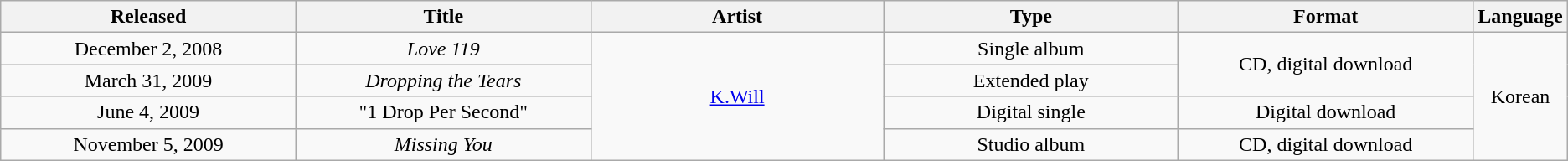<table class="wikitable" style="text-align: center;">
<tr>
<th style="width:20%;">Released</th>
<th style="width:20%;">Title</th>
<th style="width:20%;">Artist</th>
<th style="width:20%;">Type</th>
<th style="width:20%;">Format</th>
<th style="width:20%;">Language</th>
</tr>
<tr>
<td>December 2, 2008</td>
<td><em>Love 119</em></td>
<td rowspan="4"><a href='#'>K.Will</a></td>
<td>Single album</td>
<td rowspan="2">CD, digital download</td>
<td rowspan="4">Korean</td>
</tr>
<tr>
<td>March 31, 2009</td>
<td><em>Dropping the Tears</em></td>
<td>Extended play</td>
</tr>
<tr>
<td>June 4, 2009</td>
<td>"1 Drop Per Second"</td>
<td>Digital single</td>
<td>Digital download</td>
</tr>
<tr>
<td>November 5, 2009</td>
<td><em>Missing You</em></td>
<td>Studio album</td>
<td>CD, digital download</td>
</tr>
</table>
